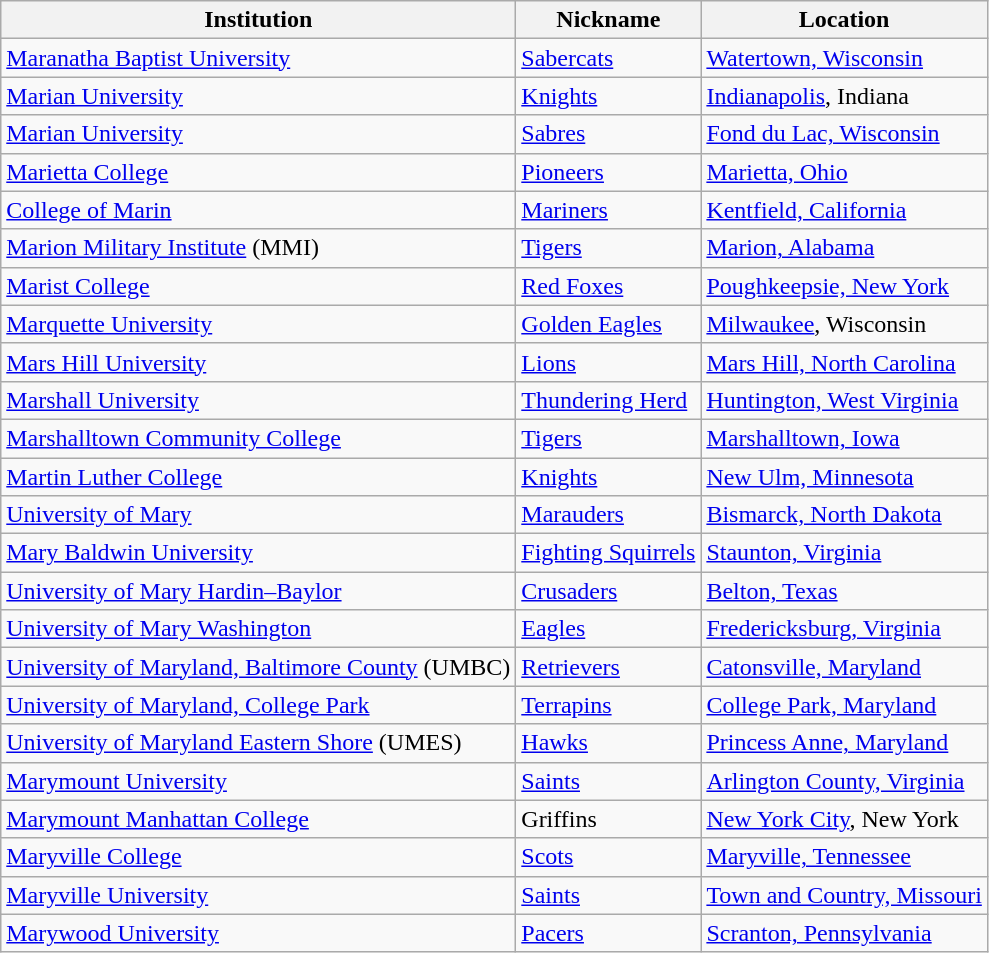<table class="wikitable">
<tr>
<th>Institution</th>
<th>Nickname</th>
<th>Location</th>
</tr>
<tr>
<td><a href='#'>Maranatha Baptist University</a></td>
<td><a href='#'>Sabercats</a></td>
<td><a href='#'>Watertown, Wisconsin</a></td>
</tr>
<tr>
<td><a href='#'>Marian University</a></td>
<td><a href='#'>Knights</a></td>
<td><a href='#'>Indianapolis</a>, Indiana</td>
</tr>
<tr>
<td><a href='#'>Marian University</a></td>
<td><a href='#'>Sabres</a></td>
<td><a href='#'>Fond du Lac, Wisconsin</a></td>
</tr>
<tr>
<td><a href='#'>Marietta College</a></td>
<td><a href='#'>Pioneers</a></td>
<td><a href='#'>Marietta, Ohio</a></td>
</tr>
<tr>
<td><a href='#'>College of Marin</a></td>
<td><a href='#'>Mariners</a></td>
<td><a href='#'>Kentfield, California</a></td>
</tr>
<tr>
<td><a href='#'>Marion Military Institute</a> (MMI)</td>
<td><a href='#'>Tigers</a></td>
<td><a href='#'>Marion, Alabama</a></td>
</tr>
<tr>
<td><a href='#'>Marist College</a></td>
<td><a href='#'>Red Foxes</a></td>
<td><a href='#'>Poughkeepsie, New York</a></td>
</tr>
<tr>
<td><a href='#'>Marquette University</a></td>
<td><a href='#'>Golden Eagles</a></td>
<td><a href='#'>Milwaukee</a>, Wisconsin</td>
</tr>
<tr>
<td><a href='#'>Mars Hill University</a></td>
<td><a href='#'>Lions</a></td>
<td><a href='#'>Mars Hill, North Carolina</a></td>
</tr>
<tr>
<td><a href='#'>Marshall University</a></td>
<td><a href='#'>Thundering Herd</a></td>
<td><a href='#'>Huntington, West Virginia</a></td>
</tr>
<tr>
<td><a href='#'>Marshalltown Community College</a></td>
<td><a href='#'>Tigers</a></td>
<td><a href='#'>Marshalltown, Iowa</a></td>
</tr>
<tr>
<td><a href='#'>Martin Luther College</a></td>
<td><a href='#'>Knights</a></td>
<td><a href='#'>New Ulm, Minnesota</a></td>
</tr>
<tr>
<td><a href='#'>University of Mary</a></td>
<td><a href='#'>Marauders</a></td>
<td><a href='#'>Bismarck, North Dakota</a></td>
</tr>
<tr>
<td><a href='#'>Mary Baldwin University</a></td>
<td><a href='#'>Fighting Squirrels</a></td>
<td><a href='#'>Staunton, Virginia</a></td>
</tr>
<tr>
<td><a href='#'>University of Mary Hardin–Baylor</a></td>
<td><a href='#'>Crusaders</a></td>
<td><a href='#'>Belton, Texas</a></td>
</tr>
<tr>
<td><a href='#'>University of Mary Washington</a></td>
<td><a href='#'>Eagles</a></td>
<td><a href='#'>Fredericksburg, Virginia</a></td>
</tr>
<tr>
<td><a href='#'>University of Maryland, Baltimore County</a> (UMBC)</td>
<td><a href='#'>Retrievers</a></td>
<td><a href='#'>Catonsville, Maryland</a></td>
</tr>
<tr>
<td><a href='#'>University of Maryland, College Park</a></td>
<td><a href='#'>Terrapins</a></td>
<td><a href='#'>College Park, Maryland</a></td>
</tr>
<tr>
<td><a href='#'>University of Maryland Eastern Shore</a> (UMES)</td>
<td><a href='#'>Hawks</a></td>
<td><a href='#'>Princess Anne, Maryland</a></td>
</tr>
<tr>
<td><a href='#'>Marymount University</a></td>
<td><a href='#'>Saints</a></td>
<td><a href='#'>Arlington County, Virginia</a></td>
</tr>
<tr>
<td><a href='#'>Marymount Manhattan College</a></td>
<td>Griffins</td>
<td><a href='#'>New York City</a>, New York</td>
</tr>
<tr>
<td><a href='#'>Maryville College</a></td>
<td><a href='#'>Scots</a></td>
<td><a href='#'>Maryville, Tennessee</a></td>
</tr>
<tr>
<td><a href='#'>Maryville University</a></td>
<td><a href='#'>Saints</a></td>
<td><a href='#'>Town and Country, Missouri</a></td>
</tr>
<tr>
<td><a href='#'>Marywood University</a></td>
<td><a href='#'>Pacers</a></td>
<td><a href='#'>Scranton, Pennsylvania</a></td>
</tr>
</table>
